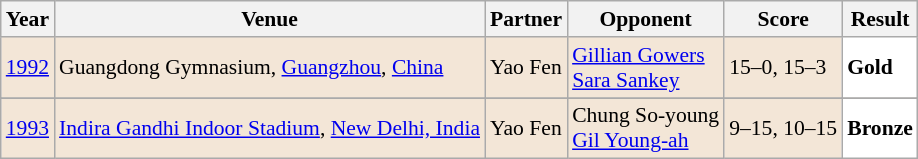<table class="sortable wikitable" style="font-size: 90%;">
<tr>
<th>Year</th>
<th>Venue</th>
<th>Partner</th>
<th>Opponent</th>
<th>Score</th>
<th>Result</th>
</tr>
<tr style="background:#F3E6D7">
<td align="center"><a href='#'>1992</a></td>
<td align="left">Guangdong Gymnasium, <a href='#'>Guangzhou</a>, <a href='#'>China</a></td>
<td align="left"> Yao Fen</td>
<td align="left"> <a href='#'>Gillian Gowers</a> <br>  <a href='#'>Sara Sankey</a></td>
<td align="left">15–0, 15–3</td>
<td style="text-align:left; background:white"> <strong>Gold</strong></td>
</tr>
<tr>
</tr>
<tr style="background:#F3E6D7">
<td align="center"><a href='#'>1993</a></td>
<td align="left"><a href='#'>Indira Gandhi Indoor Stadium</a>, <a href='#'>New Delhi, India</a></td>
<td align="left"> Yao Fen</td>
<td align="left"> Chung So-young <br>  <a href='#'>Gil Young-ah</a></td>
<td align="left">9–15, 10–15</td>
<td style="text-align:left; background:white"> <strong>Bronze</strong></td>
</tr>
</table>
